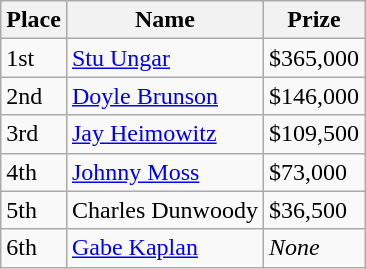<table class="wikitable">
<tr>
<th bgcolor="#FFEBAD">Place</th>
<th bgcolor="#FFEBAD">Name</th>
<th bgcolor="#FFEBAD">Prize</th>
</tr>
<tr>
<td>1st</td>
<td><a href='#'>Stu Ungar</a></td>
<td>$365,000</td>
</tr>
<tr>
<td>2nd</td>
<td><a href='#'>Doyle Brunson</a></td>
<td>$146,000</td>
</tr>
<tr>
<td>3rd</td>
<td><a href='#'>Jay Heimowitz</a></td>
<td>$109,500</td>
</tr>
<tr>
<td>4th</td>
<td><a href='#'>Johnny Moss</a></td>
<td>$73,000</td>
</tr>
<tr>
<td>5th</td>
<td>Charles Dunwoody</td>
<td>$36,500</td>
</tr>
<tr>
<td>6th</td>
<td><a href='#'>Gabe Kaplan</a></td>
<td><em>None</em></td>
</tr>
</table>
